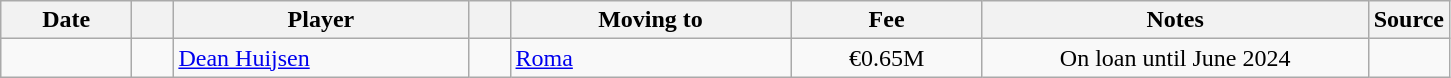<table class="wikitable sortable">
<tr>
<th style="width:80px;">Date</th>
<th style="width:20px;"></th>
<th style="width:190px;">Player</th>
<th style="width:20px;"></th>
<th style="width:180px;">Moving to</th>
<th style="width:120px;" class="unsortable">Fee</th>
<th style="width:250px;" class="unsortable">Notes</th>
<th style="width:20px;">Source</th>
</tr>
<tr>
<td></td>
<td align=center></td>
<td> <a href='#'>Dean Huijsen</a></td>
<td align="center"></td>
<td align=left> <a href='#'>Roma</a></td>
<td align="center">€0.65M</td>
<td align=center>On loan until June 2024</td>
<td></td>
</tr>
</table>
